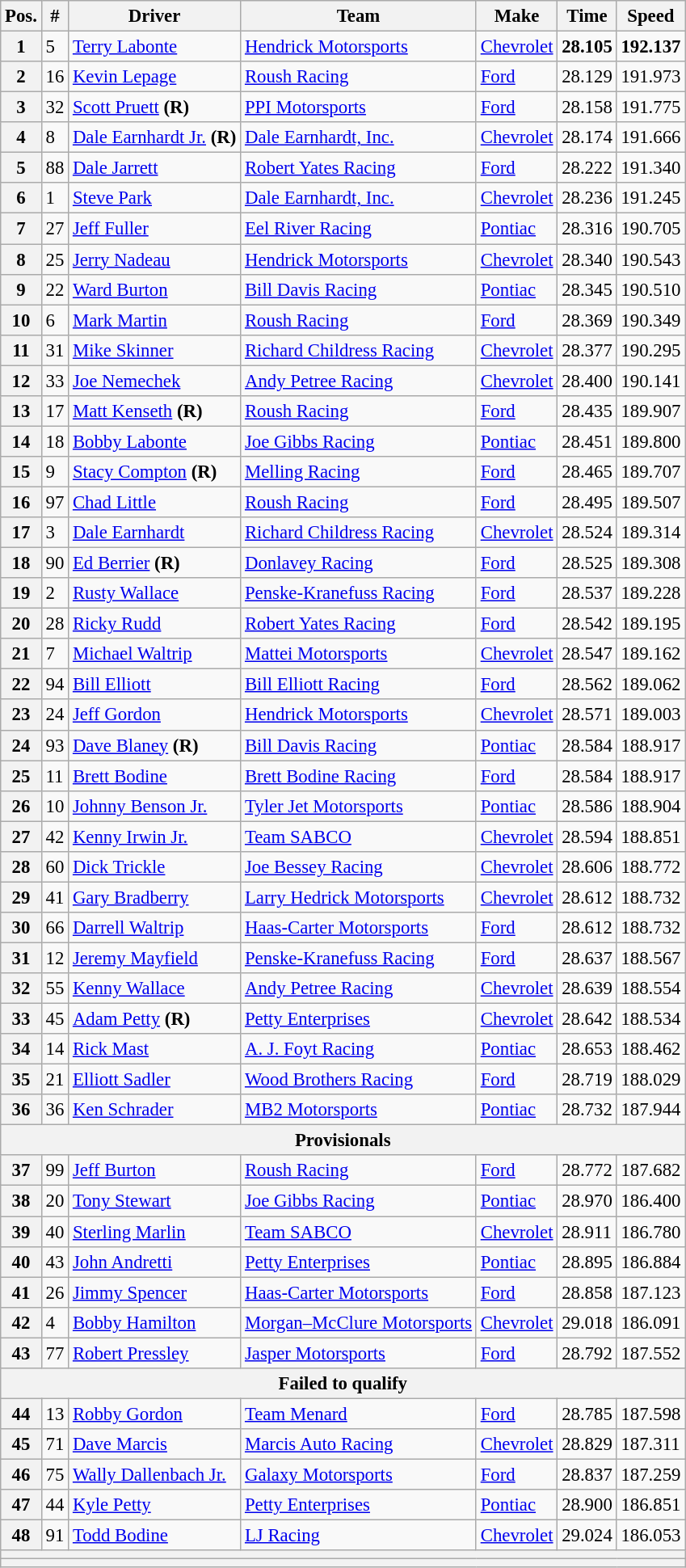<table class="wikitable" style="font-size:95%">
<tr>
<th>Pos.</th>
<th>#</th>
<th>Driver</th>
<th>Team</th>
<th>Make</th>
<th>Time</th>
<th>Speed</th>
</tr>
<tr>
<th>1</th>
<td>5</td>
<td><a href='#'>Terry Labonte</a></td>
<td><a href='#'>Hendrick Motorsports</a></td>
<td><a href='#'>Chevrolet</a></td>
<td><strong>28.105</strong></td>
<td><strong>192.137</strong></td>
</tr>
<tr>
<th>2</th>
<td>16</td>
<td><a href='#'>Kevin Lepage</a></td>
<td><a href='#'>Roush Racing</a></td>
<td><a href='#'>Ford</a></td>
<td>28.129</td>
<td>191.973</td>
</tr>
<tr>
<th>3</th>
<td>32</td>
<td><a href='#'>Scott Pruett</a> <strong>(R)</strong></td>
<td><a href='#'>PPI Motorsports</a></td>
<td><a href='#'>Ford</a></td>
<td>28.158</td>
<td>191.775</td>
</tr>
<tr>
<th>4</th>
<td>8</td>
<td><a href='#'>Dale Earnhardt Jr.</a> <strong>(R)</strong></td>
<td><a href='#'>Dale Earnhardt, Inc.</a></td>
<td><a href='#'>Chevrolet</a></td>
<td>28.174</td>
<td>191.666</td>
</tr>
<tr>
<th>5</th>
<td>88</td>
<td><a href='#'>Dale Jarrett</a></td>
<td><a href='#'>Robert Yates Racing</a></td>
<td><a href='#'>Ford</a></td>
<td>28.222</td>
<td>191.340</td>
</tr>
<tr>
<th>6</th>
<td>1</td>
<td><a href='#'>Steve Park</a></td>
<td><a href='#'>Dale Earnhardt, Inc.</a></td>
<td><a href='#'>Chevrolet</a></td>
<td>28.236</td>
<td>191.245</td>
</tr>
<tr>
<th>7</th>
<td>27</td>
<td><a href='#'>Jeff Fuller</a></td>
<td><a href='#'>Eel River Racing</a></td>
<td><a href='#'>Pontiac</a></td>
<td>28.316</td>
<td>190.705</td>
</tr>
<tr>
<th>8</th>
<td>25</td>
<td><a href='#'>Jerry Nadeau</a></td>
<td><a href='#'>Hendrick Motorsports</a></td>
<td><a href='#'>Chevrolet</a></td>
<td>28.340</td>
<td>190.543</td>
</tr>
<tr>
<th>9</th>
<td>22</td>
<td><a href='#'>Ward Burton</a></td>
<td><a href='#'>Bill Davis Racing</a></td>
<td><a href='#'>Pontiac</a></td>
<td>28.345</td>
<td>190.510</td>
</tr>
<tr>
<th>10</th>
<td>6</td>
<td><a href='#'>Mark Martin</a></td>
<td><a href='#'>Roush Racing</a></td>
<td><a href='#'>Ford</a></td>
<td>28.369</td>
<td>190.349</td>
</tr>
<tr>
<th>11</th>
<td>31</td>
<td><a href='#'>Mike Skinner</a></td>
<td><a href='#'>Richard Childress Racing</a></td>
<td><a href='#'>Chevrolet</a></td>
<td>28.377</td>
<td>190.295</td>
</tr>
<tr>
<th>12</th>
<td>33</td>
<td><a href='#'>Joe Nemechek</a></td>
<td><a href='#'>Andy Petree Racing</a></td>
<td><a href='#'>Chevrolet</a></td>
<td>28.400</td>
<td>190.141</td>
</tr>
<tr>
<th>13</th>
<td>17</td>
<td><a href='#'>Matt Kenseth</a> <strong>(R)</strong></td>
<td><a href='#'>Roush Racing</a></td>
<td><a href='#'>Ford</a></td>
<td>28.435</td>
<td>189.907</td>
</tr>
<tr>
<th>14</th>
<td>18</td>
<td><a href='#'>Bobby Labonte</a></td>
<td><a href='#'>Joe Gibbs Racing</a></td>
<td><a href='#'>Pontiac</a></td>
<td>28.451</td>
<td>189.800</td>
</tr>
<tr>
<th>15</th>
<td>9</td>
<td><a href='#'>Stacy Compton</a> <strong>(R)</strong></td>
<td><a href='#'>Melling Racing</a></td>
<td><a href='#'>Ford</a></td>
<td>28.465</td>
<td>189.707</td>
</tr>
<tr>
<th>16</th>
<td>97</td>
<td><a href='#'>Chad Little</a></td>
<td><a href='#'>Roush Racing</a></td>
<td><a href='#'>Ford</a></td>
<td>28.495</td>
<td>189.507</td>
</tr>
<tr>
<th>17</th>
<td>3</td>
<td><a href='#'>Dale Earnhardt</a></td>
<td><a href='#'>Richard Childress Racing</a></td>
<td><a href='#'>Chevrolet</a></td>
<td>28.524</td>
<td>189.314</td>
</tr>
<tr>
<th>18</th>
<td>90</td>
<td><a href='#'>Ed Berrier</a> <strong>(R)</strong></td>
<td><a href='#'>Donlavey Racing</a></td>
<td><a href='#'>Ford</a></td>
<td>28.525</td>
<td>189.308</td>
</tr>
<tr>
<th>19</th>
<td>2</td>
<td><a href='#'>Rusty Wallace</a></td>
<td><a href='#'>Penske-Kranefuss Racing</a></td>
<td><a href='#'>Ford</a></td>
<td>28.537</td>
<td>189.228</td>
</tr>
<tr>
<th>20</th>
<td>28</td>
<td><a href='#'>Ricky Rudd</a></td>
<td><a href='#'>Robert Yates Racing</a></td>
<td><a href='#'>Ford</a></td>
<td>28.542</td>
<td>189.195</td>
</tr>
<tr>
<th>21</th>
<td>7</td>
<td><a href='#'>Michael Waltrip</a></td>
<td><a href='#'>Mattei Motorsports</a></td>
<td><a href='#'>Chevrolet</a></td>
<td>28.547</td>
<td>189.162</td>
</tr>
<tr>
<th>22</th>
<td>94</td>
<td><a href='#'>Bill Elliott</a></td>
<td><a href='#'>Bill Elliott Racing</a></td>
<td><a href='#'>Ford</a></td>
<td>28.562</td>
<td>189.062</td>
</tr>
<tr>
<th>23</th>
<td>24</td>
<td><a href='#'>Jeff Gordon</a></td>
<td><a href='#'>Hendrick Motorsports</a></td>
<td><a href='#'>Chevrolet</a></td>
<td>28.571</td>
<td>189.003</td>
</tr>
<tr>
<th>24</th>
<td>93</td>
<td><a href='#'>Dave Blaney</a> <strong>(R)</strong></td>
<td><a href='#'>Bill Davis Racing</a></td>
<td><a href='#'>Pontiac</a></td>
<td>28.584</td>
<td>188.917</td>
</tr>
<tr>
<th>25</th>
<td>11</td>
<td><a href='#'>Brett Bodine</a></td>
<td><a href='#'>Brett Bodine Racing</a></td>
<td><a href='#'>Ford</a></td>
<td>28.584</td>
<td>188.917</td>
</tr>
<tr>
<th>26</th>
<td>10</td>
<td><a href='#'>Johnny Benson Jr.</a></td>
<td><a href='#'>Tyler Jet Motorsports</a></td>
<td><a href='#'>Pontiac</a></td>
<td>28.586</td>
<td>188.904</td>
</tr>
<tr>
<th>27</th>
<td>42</td>
<td><a href='#'>Kenny Irwin Jr.</a></td>
<td><a href='#'>Team SABCO</a></td>
<td><a href='#'>Chevrolet</a></td>
<td>28.594</td>
<td>188.851</td>
</tr>
<tr>
<th>28</th>
<td>60</td>
<td><a href='#'>Dick Trickle</a></td>
<td><a href='#'>Joe Bessey Racing</a></td>
<td><a href='#'>Chevrolet</a></td>
<td>28.606</td>
<td>188.772</td>
</tr>
<tr>
<th>29</th>
<td>41</td>
<td><a href='#'>Gary Bradberry</a></td>
<td><a href='#'>Larry Hedrick Motorsports</a></td>
<td><a href='#'>Chevrolet</a></td>
<td>28.612</td>
<td>188.732</td>
</tr>
<tr>
<th>30</th>
<td>66</td>
<td><a href='#'>Darrell Waltrip</a></td>
<td><a href='#'>Haas-Carter Motorsports</a></td>
<td><a href='#'>Ford</a></td>
<td>28.612</td>
<td>188.732</td>
</tr>
<tr>
<th>31</th>
<td>12</td>
<td><a href='#'>Jeremy Mayfield</a></td>
<td><a href='#'>Penske-Kranefuss Racing</a></td>
<td><a href='#'>Ford</a></td>
<td>28.637</td>
<td>188.567</td>
</tr>
<tr>
<th>32</th>
<td>55</td>
<td><a href='#'>Kenny Wallace</a></td>
<td><a href='#'>Andy Petree Racing</a></td>
<td><a href='#'>Chevrolet</a></td>
<td>28.639</td>
<td>188.554</td>
</tr>
<tr>
<th>33</th>
<td>45</td>
<td><a href='#'>Adam Petty</a> <strong>(R)</strong></td>
<td><a href='#'>Petty Enterprises</a></td>
<td><a href='#'>Chevrolet</a></td>
<td>28.642</td>
<td>188.534</td>
</tr>
<tr>
<th>34</th>
<td>14</td>
<td><a href='#'>Rick Mast</a></td>
<td><a href='#'>A. J. Foyt Racing</a></td>
<td><a href='#'>Pontiac</a></td>
<td>28.653</td>
<td>188.462</td>
</tr>
<tr>
<th>35</th>
<td>21</td>
<td><a href='#'>Elliott Sadler</a></td>
<td><a href='#'>Wood Brothers Racing</a></td>
<td><a href='#'>Ford</a></td>
<td>28.719</td>
<td>188.029</td>
</tr>
<tr>
<th>36</th>
<td>36</td>
<td><a href='#'>Ken Schrader</a></td>
<td><a href='#'>MB2 Motorsports</a></td>
<td><a href='#'>Pontiac</a></td>
<td>28.732</td>
<td>187.944</td>
</tr>
<tr>
<th colspan="7">Provisionals</th>
</tr>
<tr>
<th>37</th>
<td>99</td>
<td><a href='#'>Jeff Burton</a></td>
<td><a href='#'>Roush Racing</a></td>
<td><a href='#'>Ford</a></td>
<td>28.772</td>
<td>187.682</td>
</tr>
<tr>
<th>38</th>
<td>20</td>
<td><a href='#'>Tony Stewart</a></td>
<td><a href='#'>Joe Gibbs Racing</a></td>
<td><a href='#'>Pontiac</a></td>
<td>28.970</td>
<td>186.400</td>
</tr>
<tr>
<th>39</th>
<td>40</td>
<td><a href='#'>Sterling Marlin</a></td>
<td><a href='#'>Team SABCO</a></td>
<td><a href='#'>Chevrolet</a></td>
<td>28.911</td>
<td>186.780</td>
</tr>
<tr>
<th>40</th>
<td>43</td>
<td><a href='#'>John Andretti</a></td>
<td><a href='#'>Petty Enterprises</a></td>
<td><a href='#'>Pontiac</a></td>
<td>28.895</td>
<td>186.884</td>
</tr>
<tr>
<th>41</th>
<td>26</td>
<td><a href='#'>Jimmy Spencer</a></td>
<td><a href='#'>Haas-Carter Motorsports</a></td>
<td><a href='#'>Ford</a></td>
<td>28.858</td>
<td>187.123</td>
</tr>
<tr>
<th>42</th>
<td>4</td>
<td><a href='#'>Bobby Hamilton</a></td>
<td><a href='#'>Morgan–McClure Motorsports</a></td>
<td><a href='#'>Chevrolet</a></td>
<td>29.018</td>
<td>186.091</td>
</tr>
<tr>
<th>43</th>
<td>77</td>
<td><a href='#'>Robert Pressley</a></td>
<td><a href='#'>Jasper Motorsports</a></td>
<td><a href='#'>Ford</a></td>
<td>28.792</td>
<td>187.552</td>
</tr>
<tr>
<th colspan="7">Failed to qualify</th>
</tr>
<tr>
<th>44</th>
<td>13</td>
<td><a href='#'>Robby Gordon</a></td>
<td><a href='#'>Team Menard</a></td>
<td><a href='#'>Ford</a></td>
<td>28.785</td>
<td>187.598</td>
</tr>
<tr>
<th>45</th>
<td>71</td>
<td><a href='#'>Dave Marcis</a></td>
<td><a href='#'>Marcis Auto Racing</a></td>
<td><a href='#'>Chevrolet</a></td>
<td>28.829</td>
<td>187.311</td>
</tr>
<tr>
<th>46</th>
<td>75</td>
<td><a href='#'>Wally Dallenbach Jr.</a></td>
<td><a href='#'>Galaxy Motorsports</a></td>
<td><a href='#'>Ford</a></td>
<td>28.837</td>
<td>187.259</td>
</tr>
<tr>
<th>47</th>
<td>44</td>
<td><a href='#'>Kyle Petty</a></td>
<td><a href='#'>Petty Enterprises</a></td>
<td><a href='#'>Pontiac</a></td>
<td>28.900</td>
<td>186.851</td>
</tr>
<tr>
<th>48</th>
<td>91</td>
<td><a href='#'>Todd Bodine</a></td>
<td><a href='#'>LJ Racing</a></td>
<td><a href='#'>Chevrolet</a></td>
<td>29.024</td>
<td>186.053</td>
</tr>
<tr>
<th colspan="7"></th>
</tr>
<tr>
<th colspan="7"></th>
</tr>
</table>
